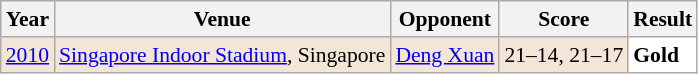<table class="sortable wikitable" style="font-size: 90%">
<tr>
<th>Year</th>
<th>Venue</th>
<th>Opponent</th>
<th>Score</th>
<th>Result</th>
</tr>
<tr style="background:#F3E6D7">
<td align="center"><a href='#'>2010</a></td>
<td align="left"><a href='#'>Singapore Indoor Stadium</a>, Singapore</td>
<td align="left"> <a href='#'>Deng Xuan</a></td>
<td align="left">21–14, 21–17</td>
<td style="text-align:left; background:white"> <strong>Gold</strong></td>
</tr>
</table>
